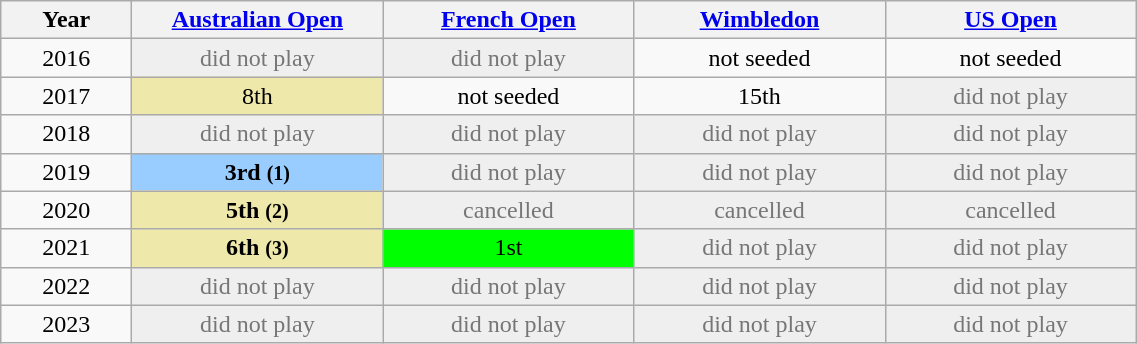<table class="wikitable" style="text-align:center">
<tr>
<th width="80">Year</th>
<th width="160"><a href='#'>Australian Open</a></th>
<th width="160"><a href='#'>French Open</a></th>
<th width="160"><a href='#'>Wimbledon</a></th>
<th width="160"><a href='#'>US Open</a></th>
</tr>
<tr>
<td>2016</td>
<td bgcolor=efefef style=color:#767676>did not play</td>
<td bgcolor=efefef style=color:#767676>did not play</td>
<td>not seeded</td>
<td>not seeded</td>
</tr>
<tr>
<td>2017</td>
<td bgcolor=eee8aa>8th</td>
<td>not seeded</td>
<td>15th</td>
<td bgcolor=efefef style=color:#767676>did not play</td>
</tr>
<tr>
<td>2018</td>
<td bgcolor=efefef style=color:#767676>did not play</td>
<td bgcolor=efefef style=color:#767676>did not play</td>
<td bgcolor=efefef style=color:#767676>did not play</td>
<td bgcolor=efefef style=color:#767676>did not play</td>
</tr>
<tr>
<td>2019</td>
<td bgcolor=#9cf><strong>3rd <small>(1)</small></strong></td>
<td bgcolor=efefef style=color:#767676>did not play</td>
<td bgcolor=efefef style=color:#767676>did not play</td>
<td bgcolor=efefef style=color:#767676>did not play</td>
</tr>
<tr>
<td>2020</td>
<td bgcolor=eee8aa><strong>5th <small>(2)</small></strong></td>
<td bgcolor=efefef style=color:#767676>cancelled</td>
<td bgcolor=efefef style=color:#767676>cancelled</td>
<td bgcolor=efefef style=color:#767676>cancelled</td>
</tr>
<tr>
<td>2021</td>
<td bgcolor=eee8aa><strong>6th <small>(3)</small></strong></td>
<td bgcolor=lime>1st</td>
<td bgcolor=efefef style=color:#767676>did not play</td>
<td bgcolor=efefef style=color:#767676>did not play</td>
</tr>
<tr>
<td>2022</td>
<td bgcolor=efefef style=color:#767676>did not play</td>
<td bgcolor=efefef style=color:#767676>did not play</td>
<td bgcolor=efefef style=color:#767676>did not play</td>
<td bgcolor=efefef style=color:#767676>did not play</td>
</tr>
<tr>
<td>2023</td>
<td bgcolor=efefef style=color:#767676>did not play</td>
<td bgcolor=efefef style=color:#767676>did not play</td>
<td bgcolor=efefef style=color:#767676>did not play</td>
<td bgcolor=efefef style=color:#767676>did not play</td>
</tr>
</table>
